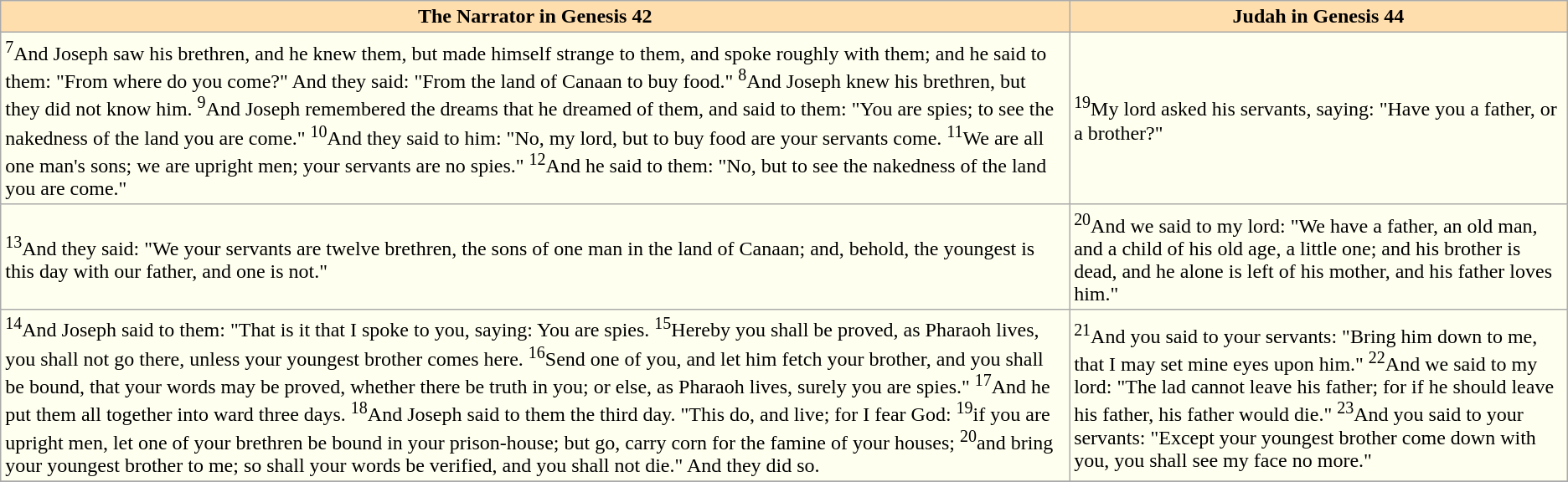<table class="wikitable" style="background:Ivory;">
<tr>
<th style="background:Navajowhite;">The Narrator in Genesis 42</th>
<th style="background:Navajowhite;">Judah in Genesis 44</th>
</tr>
<tr>
<td><sup>7</sup>And Joseph saw his brethren, and he knew them, but made himself strange to them, and spoke roughly with them; and he said to them: "From where do you come?" And they said: "From the land of Canaan to buy food." <sup>8</sup>And Joseph knew his brethren, but they did not know him. <sup>9</sup>And Joseph remembered the dreams that he dreamed of them, and said to them: "You are spies; to see the nakedness of the land you are come." <sup>10</sup>And they said to him: "No, my lord, but to buy food are your servants come. <sup>11</sup>We are all one man's sons; we are upright men; your servants are no spies." <sup>12</sup>And he said to them: "No, but to see the nakedness of the land you are come."</td>
<td><sup>19</sup>My lord asked his servants, saying: "Have you a father, or a brother?"</td>
</tr>
<tr>
<td><sup>13</sup>And they said: "We your servants are twelve brethren, the sons of one man in the land of Canaan; and, behold, the youngest is this day with our father, and one is not."</td>
<td><sup>20</sup>And we said to my lord: "We have a father, an old man, and a child of his old age, a little one; and his brother is dead, and he alone is left of his mother, and his father loves him."</td>
</tr>
<tr>
<td><sup>14</sup>And Joseph said to them: "That is it that I spoke to you, saying: You are spies. <sup>15</sup>Hereby you shall be proved, as Pharaoh lives, you shall not go there, unless your youngest brother comes here. <sup>16</sup>Send one of you, and let him fetch your brother, and you shall be bound, that your words may be proved, whether there be truth in you; or else, as Pharaoh lives, surely you are spies." <sup>17</sup>And he put them all together into ward three days. <sup>18</sup>And Joseph said to them the third day. "This do, and live; for I fear God: <sup>19</sup>if you are upright men, let one of your brethren be bound in your prison-house; but go, carry corn for the famine of your houses; <sup>20</sup>and bring your youngest brother to me; so shall your words be verified, and you shall not die." And they did so.</td>
<td><sup>21</sup>And you said to your servants: "Bring him down to me, that I may set mine eyes upon him." <sup>22</sup>And we said to my lord: "The lad cannot leave his father; for if he should leave his father, his father would die." <sup>23</sup>And you said to your servants: "Except your youngest brother come down with you, you shall see my face no more."</td>
</tr>
<tr>
</tr>
</table>
